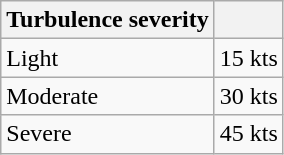<table class="wikitable">
<tr>
<th>Turbulence severity</th>
<th></th>
</tr>
<tr>
<td>Light</td>
<td>15 kts</td>
</tr>
<tr>
<td>Moderate</td>
<td>30 kts</td>
</tr>
<tr>
<td>Severe</td>
<td>45 kts</td>
</tr>
</table>
